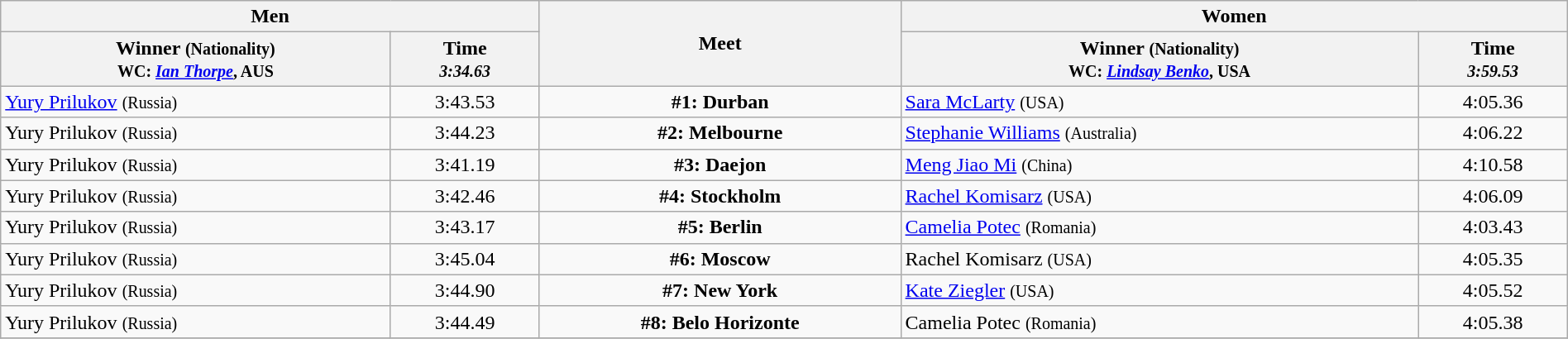<table class=wikitable width=100%>
<tr>
<th colspan="2">Men</th>
<th rowspan="2">Meet</th>
<th colspan="2">Women</th>
</tr>
<tr>
<th>Winner <small>(Nationality)<br>WC: <em><a href='#'>Ian Thorpe</a></em>, AUS</small></th>
<th>Time<br><small><em>3:34.63</em></small></th>
<th>Winner <small>(Nationality)<br>WC: <em><a href='#'>Lindsay Benko</a></em>, USA</small></th>
<th>Time<br><small><em>3:59.53</em></small></th>
</tr>
<tr>
<td> <a href='#'>Yury Prilukov</a> <small>(Russia)</small></td>
<td align=center>3:43.53</td>
<td align=center><strong>#1: Durban</strong></td>
<td> <a href='#'>Sara McLarty</a> <small>(USA)</small></td>
<td align=center>4:05.36</td>
</tr>
<tr>
<td> Yury Prilukov <small>(Russia)</small></td>
<td align=center>3:44.23</td>
<td align=center><strong>#2: Melbourne</strong></td>
<td> <a href='#'>Stephanie Williams</a> <small>(Australia)</small></td>
<td align=center>4:06.22</td>
</tr>
<tr>
<td> Yury Prilukov <small>(Russia)</small></td>
<td align=center>3:41.19</td>
<td align=center><strong>#3: Daejon</strong></td>
<td> <a href='#'>Meng Jiao Mi</a> <small>(China)</small></td>
<td align=center>4:10.58</td>
</tr>
<tr>
<td> Yury Prilukov <small>(Russia)</small></td>
<td align=center>3:42.46</td>
<td align=center><strong>#4: Stockholm</strong></td>
<td> <a href='#'>Rachel Komisarz</a> <small>(USA)</small></td>
<td align=center>4:06.09</td>
</tr>
<tr>
<td> Yury Prilukov <small>(Russia)</small></td>
<td align=center>3:43.17</td>
<td align=center><strong>#5: Berlin</strong></td>
<td> <a href='#'>Camelia Potec</a> <small>(Romania)</small></td>
<td align=center>4:03.43</td>
</tr>
<tr>
<td> Yury Prilukov <small>(Russia)</small></td>
<td align=center>3:45.04</td>
<td align=center><strong>#6: Moscow</strong></td>
<td> Rachel Komisarz <small>(USA)</small></td>
<td align=center>4:05.35</td>
</tr>
<tr>
<td> Yury Prilukov <small>(Russia)</small></td>
<td align=center>3:44.90</td>
<td align=center><strong>#7: New York</strong></td>
<td> <a href='#'>Kate Ziegler</a> <small>(USA)</small></td>
<td align=center>4:05.52</td>
</tr>
<tr>
<td> Yury Prilukov <small>(Russia)</small></td>
<td align=center>3:44.49</td>
<td align=center><strong>#8: Belo Horizonte</strong></td>
<td> Camelia Potec <small>(Romania)</small></td>
<td align=center>4:05.38</td>
</tr>
<tr>
</tr>
</table>
